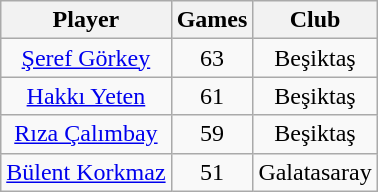<table class="wikitable" border="1">
<tr>
<th>Player</th>
<th>Games</th>
<th>Club</th>
</tr>
<tr>
<td align="center"><a href='#'>Şeref Görkey</a></td>
<td align="center">63</td>
<td align="center">Beşiktaş</td>
</tr>
<tr>
<td align="center"><a href='#'>Hakkı Yeten</a></td>
<td align="center">61</td>
<td align="center">Beşiktaş</td>
</tr>
<tr>
<td align="center"><a href='#'>Rıza Çalımbay</a></td>
<td align="center">59</td>
<td align="center">Beşiktaş</td>
</tr>
<tr>
<td align="center"><a href='#'>Bülent Korkmaz</a></td>
<td align="center">51</td>
<td align="center">Galatasaray</td>
</tr>
</table>
